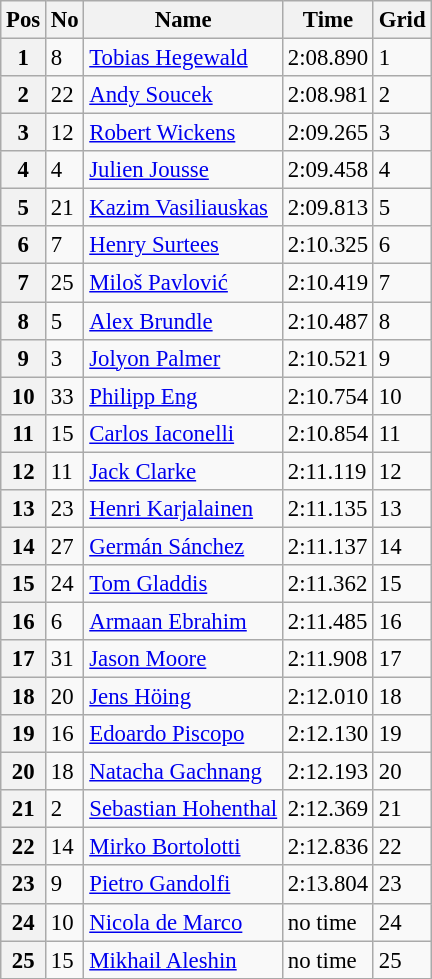<table class="wikitable" style="font-size: 95%">
<tr>
<th>Pos</th>
<th>No</th>
<th>Name</th>
<th>Time</th>
<th>Grid</th>
</tr>
<tr>
<th>1</th>
<td>8</td>
<td> <a href='#'>Tobias Hegewald</a></td>
<td>2:08.890</td>
<td>1</td>
</tr>
<tr>
<th>2</th>
<td>22</td>
<td> <a href='#'>Andy Soucek</a></td>
<td>2:08.981</td>
<td>2</td>
</tr>
<tr>
<th>3</th>
<td>12</td>
<td> <a href='#'>Robert Wickens</a></td>
<td>2:09.265</td>
<td>3</td>
</tr>
<tr>
<th>4</th>
<td>4</td>
<td> <a href='#'>Julien Jousse</a></td>
<td>2:09.458</td>
<td>4</td>
</tr>
<tr>
<th>5</th>
<td>21</td>
<td> <a href='#'>Kazim Vasiliauskas</a></td>
<td>2:09.813</td>
<td>5</td>
</tr>
<tr>
<th>6</th>
<td>7</td>
<td> <a href='#'>Henry Surtees</a></td>
<td>2:10.325</td>
<td>6</td>
</tr>
<tr>
<th>7</th>
<td>25</td>
<td> <a href='#'>Miloš Pavlović</a></td>
<td>2:10.419</td>
<td>7</td>
</tr>
<tr>
<th>8</th>
<td>5</td>
<td> <a href='#'>Alex Brundle</a></td>
<td>2:10.487</td>
<td>8</td>
</tr>
<tr>
<th>9</th>
<td>3</td>
<td> <a href='#'>Jolyon Palmer</a></td>
<td>2:10.521</td>
<td>9</td>
</tr>
<tr>
<th>10</th>
<td>33</td>
<td> <a href='#'>Philipp Eng</a></td>
<td>2:10.754</td>
<td>10</td>
</tr>
<tr>
<th>11</th>
<td>15</td>
<td> <a href='#'>Carlos Iaconelli</a></td>
<td>2:10.854</td>
<td>11</td>
</tr>
<tr>
<th>12</th>
<td>11</td>
<td> <a href='#'>Jack Clarke</a></td>
<td>2:11.119</td>
<td>12</td>
</tr>
<tr>
<th>13</th>
<td>23</td>
<td> <a href='#'>Henri Karjalainen</a></td>
<td>2:11.135</td>
<td>13</td>
</tr>
<tr>
<th>14</th>
<td>27</td>
<td> <a href='#'>Germán Sánchez</a></td>
<td>2:11.137</td>
<td>14</td>
</tr>
<tr>
<th>15</th>
<td>24</td>
<td> <a href='#'>Tom Gladdis</a></td>
<td>2:11.362</td>
<td>15</td>
</tr>
<tr>
<th>16</th>
<td>6</td>
<td> <a href='#'>Armaan Ebrahim</a></td>
<td>2:11.485</td>
<td>16</td>
</tr>
<tr>
<th>17</th>
<td>31</td>
<td> <a href='#'>Jason Moore</a></td>
<td>2:11.908</td>
<td>17</td>
</tr>
<tr>
<th>18</th>
<td>20</td>
<td> <a href='#'>Jens Höing</a></td>
<td>2:12.010</td>
<td>18</td>
</tr>
<tr>
<th>19</th>
<td>16</td>
<td> <a href='#'>Edoardo Piscopo</a></td>
<td>2:12.130</td>
<td>19</td>
</tr>
<tr>
<th>20</th>
<td>18</td>
<td> <a href='#'>Natacha Gachnang</a></td>
<td>2:12.193</td>
<td>20</td>
</tr>
<tr>
<th>21</th>
<td>2</td>
<td> <a href='#'>Sebastian Hohenthal</a></td>
<td>2:12.369</td>
<td>21</td>
</tr>
<tr>
<th>22</th>
<td>14</td>
<td> <a href='#'>Mirko Bortolotti</a></td>
<td>2:12.836</td>
<td>22</td>
</tr>
<tr>
<th>23</th>
<td>9</td>
<td> <a href='#'>Pietro Gandolfi</a></td>
<td>2:13.804</td>
<td>23</td>
</tr>
<tr>
<th>24</th>
<td>10</td>
<td> <a href='#'>Nicola de Marco</a></td>
<td>no time</td>
<td>24</td>
</tr>
<tr>
<th>25</th>
<td>15</td>
<td> <a href='#'>Mikhail Aleshin</a></td>
<td>no time</td>
<td>25</td>
</tr>
</table>
